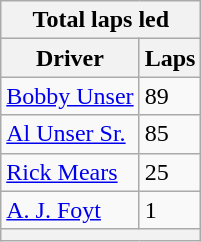<table class="wikitable">
<tr>
<th colspan=2>Total laps led</th>
</tr>
<tr>
<th>Driver</th>
<th>Laps</th>
</tr>
<tr>
<td><a href='#'>Bobby Unser</a></td>
<td>89</td>
</tr>
<tr>
<td><a href='#'>Al Unser Sr.</a></td>
<td>85</td>
</tr>
<tr>
<td><a href='#'>Rick Mears</a></td>
<td>25</td>
</tr>
<tr>
<td><a href='#'>A. J. Foyt</a></td>
<td>1</td>
</tr>
<tr>
<th colspan=2></th>
</tr>
</table>
